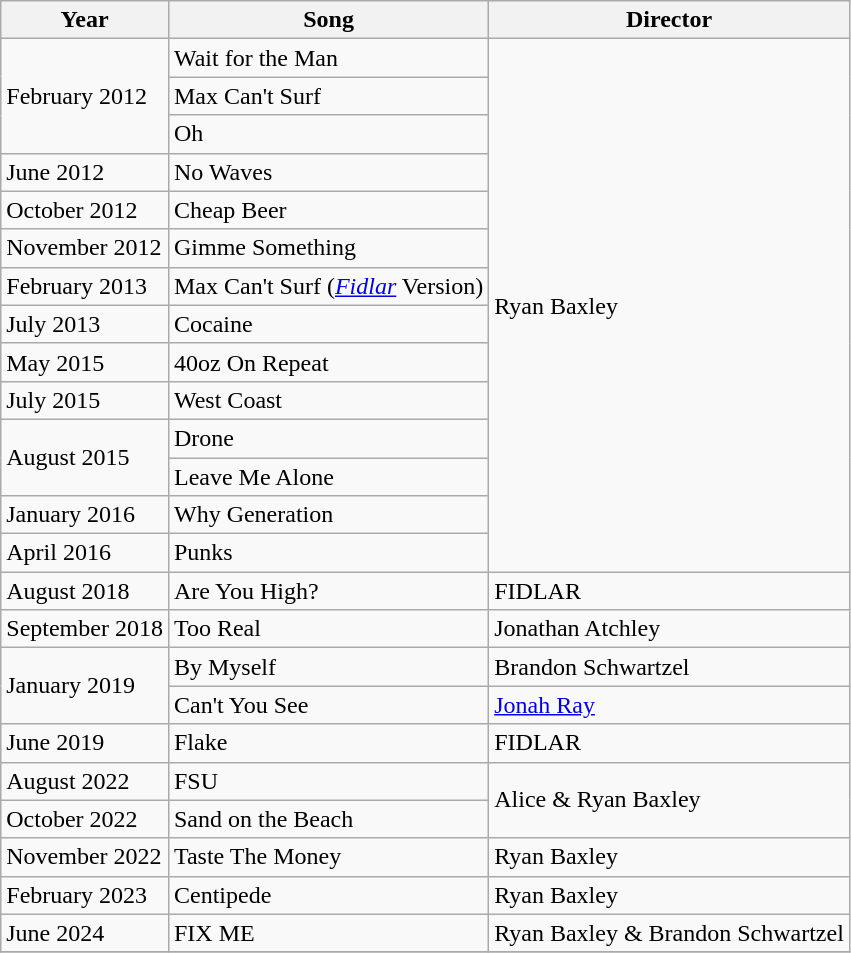<table class="wikitable">
<tr>
<th>Year</th>
<th>Song</th>
<th>Director</th>
</tr>
<tr>
<td rowspan="3">February 2012</td>
<td>Wait for the Man</td>
<td rowspan="14">Ryan Baxley</td>
</tr>
<tr>
<td>Max Can't Surf</td>
</tr>
<tr>
<td>Oh</td>
</tr>
<tr>
<td>June 2012</td>
<td>No Waves</td>
</tr>
<tr>
<td>October 2012</td>
<td>Cheap Beer</td>
</tr>
<tr>
<td>November 2012</td>
<td>Gimme Something</td>
</tr>
<tr>
<td>February 2013</td>
<td>Max Can't Surf (<em><a href='#'>Fidlar</a></em> Version)</td>
</tr>
<tr>
<td>July 2013</td>
<td>Cocaine</td>
</tr>
<tr>
<td>May 2015</td>
<td>40oz On Repeat</td>
</tr>
<tr>
<td>July 2015</td>
<td>West Coast</td>
</tr>
<tr>
<td rowspan="2">August 2015</td>
<td>Drone</td>
</tr>
<tr>
<td>Leave Me Alone</td>
</tr>
<tr>
<td>January 2016</td>
<td>Why Generation</td>
</tr>
<tr>
<td>April 2016</td>
<td>Punks</td>
</tr>
<tr>
<td>August 2018</td>
<td>Are You High?</td>
<td>FIDLAR</td>
</tr>
<tr>
<td>September 2018</td>
<td>Too Real</td>
<td>Jonathan Atchley</td>
</tr>
<tr>
<td rowspan="2">January 2019</td>
<td>By Myself</td>
<td>Brandon Schwartzel</td>
</tr>
<tr>
<td>Can't You See</td>
<td><a href='#'>Jonah Ray</a></td>
</tr>
<tr>
<td>June 2019</td>
<td>Flake</td>
<td>FIDLAR</td>
</tr>
<tr>
<td>August 2022</td>
<td>FSU</td>
<td rowspan="2">Alice & Ryan Baxley</td>
</tr>
<tr>
<td>October 2022</td>
<td>Sand on the Beach</td>
</tr>
<tr>
<td>November 2022</td>
<td>Taste The Money</td>
<td>Ryan Baxley</td>
</tr>
<tr>
<td>February 2023</td>
<td>Centipede</td>
<td>Ryan Baxley</td>
</tr>
<tr>
<td>June 2024</td>
<td>FIX ME</td>
<td>Ryan Baxley & Brandon Schwartzel</td>
</tr>
<tr>
</tr>
</table>
